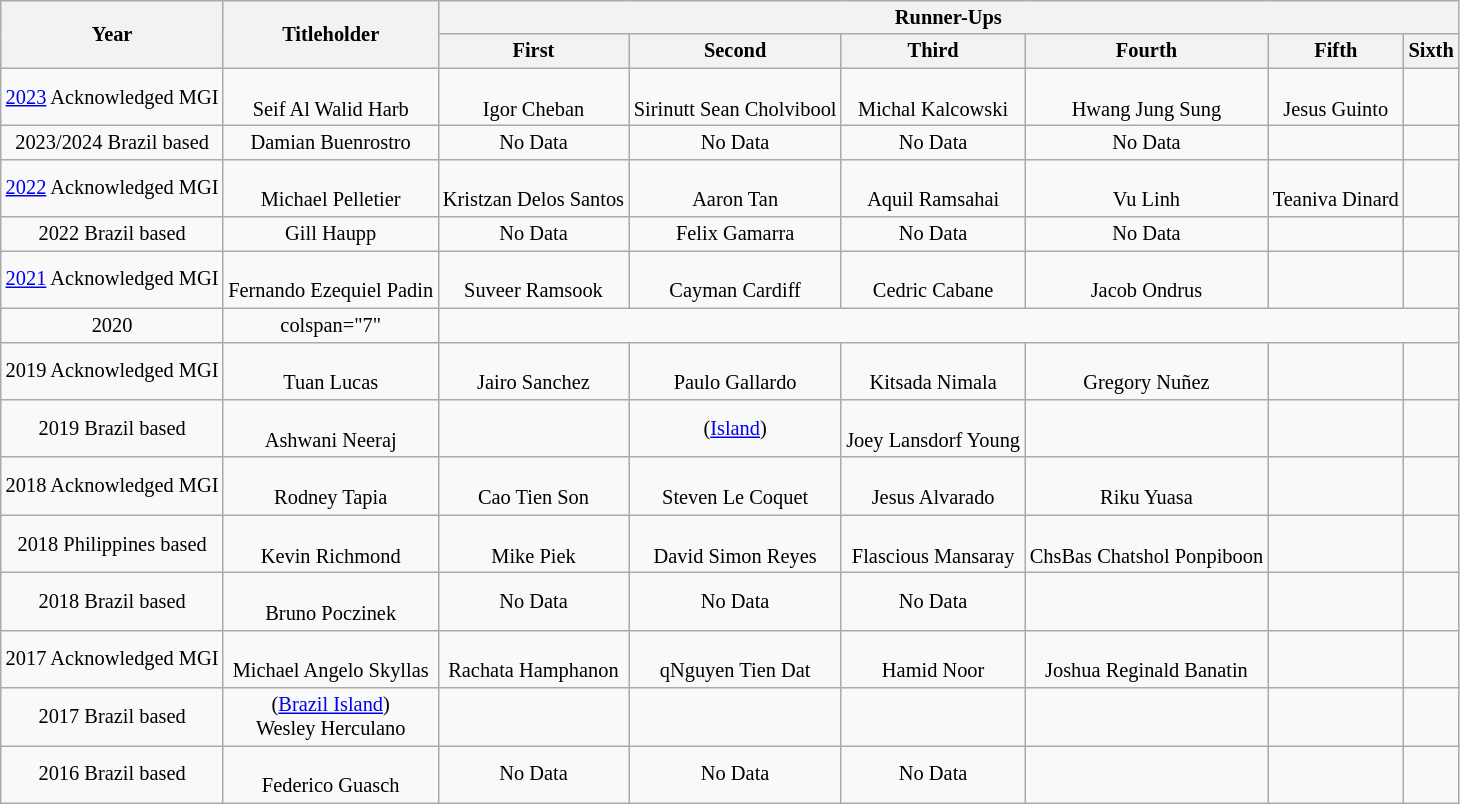<table class="wikitable sortable" style="font-size:85%; text-align:center">
<tr>
<th rowspan=2>Year</th>
<th rowspan=2>Titleholder</th>
<th colspan=6>Runner-Ups</th>
</tr>
<tr>
<th>First</th>
<th>Second</th>
<th>Third</th>
<th>Fourth</th>
<th>Fifth</th>
<th>Sixth</th>
</tr>
<tr>
<td><a href='#'>2023</a> Acknowledged MGI</td>
<td><br>Seif Al Walid Harb</td>
<td><br>Igor Cheban</td>
<td><br>Sirinutt Sean Cholvibool</td>
<td><br>Michal Kalcowski</td>
<td><br>Hwang Jung Sung</td>
<td><br>Jesus Guinto</td>
<td></td>
</tr>
<tr>
<td>2023/2024 Brazil based</td>
<td> Damian Buenrostro</td>
<td>No Data</td>
<td>No Data</td>
<td>No Data</td>
<td>No Data</td>
<td></td>
<td></td>
</tr>
<tr>
<td><a href='#'>2022</a> Acknowledged MGI</td>
<td><br>Michael Pelletier</td>
<td><br>Kristzan Delos Santos</td>
<td><br>Aaron Tan</td>
<td><br>Aquil Ramsahai</td>
<td><br>Vu Linh</td>
<td><br>Teaniva Dinard</td>
<td></td>
</tr>
<tr>
<td>2022 Brazil based</td>
<td> Gill Haupp</td>
<td>No Data</td>
<td> Felix Gamarra</td>
<td>No Data</td>
<td>No Data</td>
<td></td>
<td></td>
</tr>
<tr>
<td><a href='#'>2021</a> Acknowledged MGI</td>
<td><br>Fernando Ezequiel Padin</td>
<td><br>Suveer Ramsook</td>
<td><br>Cayman Cardiff</td>
<td><br>Cedric Cabane</td>
<td><br>Jacob Ondrus</td>
<td></td>
<td></td>
</tr>
<tr>
<td>2020</td>
<td>colspan="7" </td>
</tr>
<tr>
<td>2019 Acknowledged MGI</td>
<td><br>Tuan Lucas</td>
<td><br>Jairo Sanchez</td>
<td><br>Paulo Gallardo</td>
<td><br>Kitsada Nimala</td>
<td><br>Gregory Nuñez</td>
<td></td>
<td></td>
</tr>
<tr>
<td>2019 Brazil based</td>
<td><br>Ashwani Neeraj</td>
<td><br></td>
<td> (<a href='#'>Island</a>)<br></td>
<td><br>Joey Lansdorf Young</td>
<td><br></td>
<td><br></td>
<td></td>
</tr>
<tr>
<td>2018 Acknowledged MGI</td>
<td><br>Rodney Tapia</td>
<td><br>Cao Tien Son</td>
<td><br>Steven Le Coquet</td>
<td><br>Jesus Alvarado</td>
<td><br>Riku Yuasa</td>
<td></td>
<td></td>
</tr>
<tr>
<td>2018 Philippines based</td>
<td><br>Kevin Richmond</td>
<td><br>Mike Piek</td>
<td><br>David Simon Reyes</td>
<td><br>Flascious Mansaray</td>
<td><br>ChsBas Chatshol Ponpiboon</td>
<td></td>
<td></td>
</tr>
<tr>
<td>2018 Brazil based</td>
<td><br>Bruno Poczinek</td>
<td>No Data</td>
<td>No Data</td>
<td>No Data</td>
<td></td>
<td></td>
<td></td>
</tr>
<tr>
<td>2017 Acknowledged MGI</td>
<td><br>Michael Angelo Skyllas</td>
<td><br>Rachata Hamphanon</td>
<td><br>qNguyen Tien Dat</td>
<td><br>Hamid Noor</td>
<td><br>Joshua Reginald Banatin</td>
<td></td>
<td></td>
</tr>
<tr>
<td>2017 Brazil based</td>
<td> (<a href='#'>Brazil Island</a>)<br>Wesley Herculano</td>
<td><br></td>
<td><br></td>
<td><br></td>
<td><br></td>
<td><br></td>
<td><br></td>
</tr>
<tr>
<td>2016 Brazil based</td>
<td><br>Federico Guasch</td>
<td>No Data</td>
<td>No Data</td>
<td>No Data</td>
<td></td>
<td></td>
<td></td>
</tr>
</table>
